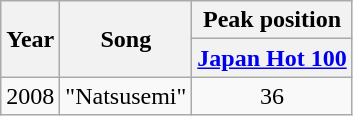<table class="wikitable">
<tr>
<th rowspan="2">Year</th>
<th rowspan="2">Song</th>
<th align="center">Peak position</th>
</tr>
<tr>
<th align="center"><a href='#'>Japan Hot 100</a></th>
</tr>
<tr>
<td>2008</td>
<td>"Natsusemi"</td>
<td align="center">36</td>
</tr>
</table>
